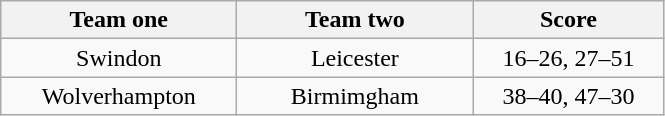<table class="wikitable" style="text-align: center">
<tr>
<th width=150>Team one</th>
<th width=150>Team two</th>
<th width=120>Score</th>
</tr>
<tr>
<td>Swindon</td>
<td>Leicester</td>
<td>16–26, 27–51</td>
</tr>
<tr>
<td>Wolverhampton</td>
<td>Birmimgham</td>
<td>38–40, 47–30</td>
</tr>
</table>
